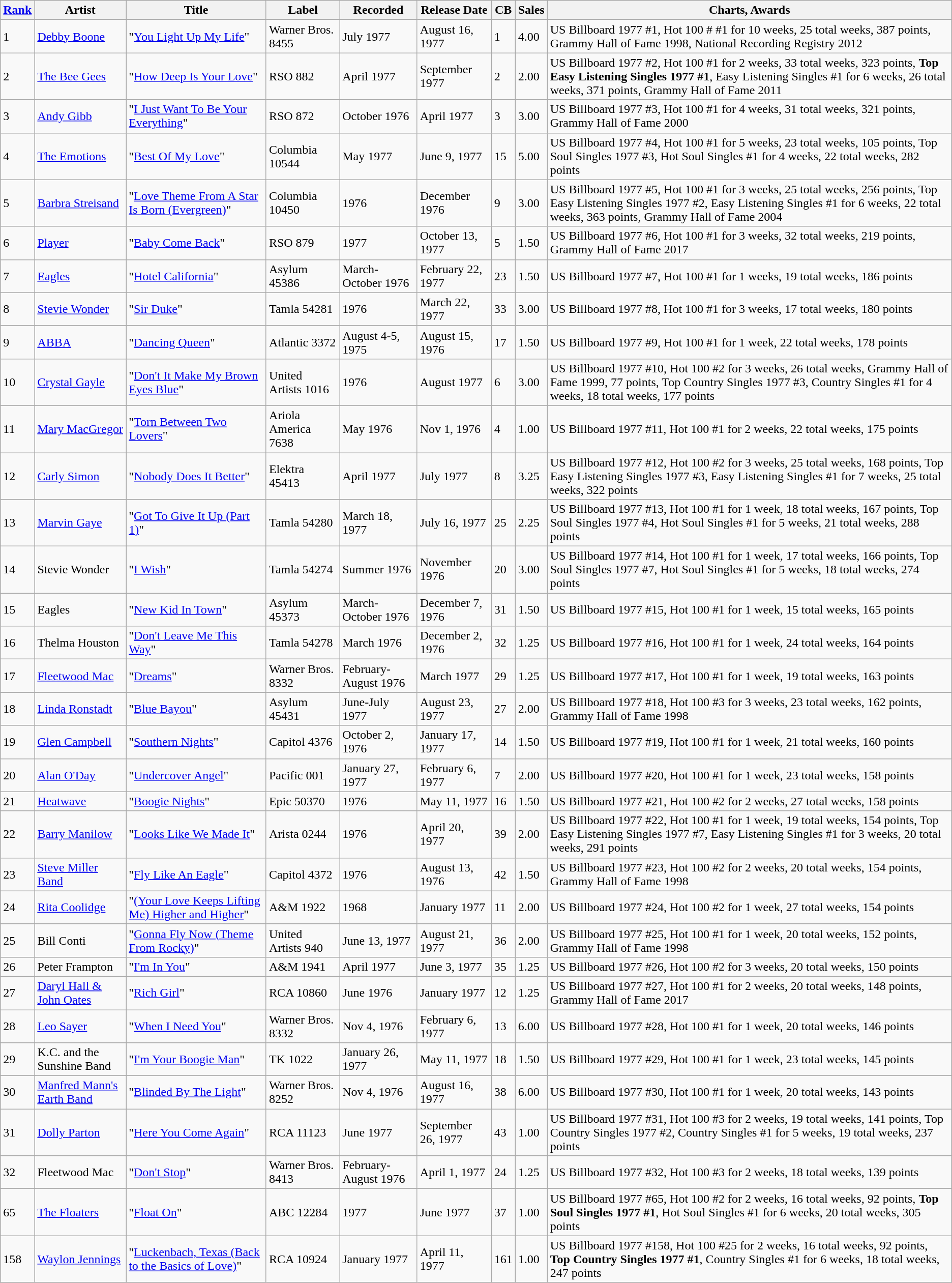<table class="wikitable sortable">
<tr>
<th><a href='#'>Rank</a></th>
<th>Artist</th>
<th>Title</th>
<th>Label</th>
<th>Recorded</th>
<th>Release Date</th>
<th>CB</th>
<th>Sales</th>
<th>Charts, Awards</th>
</tr>
<tr>
<td>1</td>
<td><a href='#'>Debby Boone</a></td>
<td>"<a href='#'>You Light Up My Life</a>"</td>
<td>Warner Bros. 8455</td>
<td>July 1977</td>
<td>August 16, 1977</td>
<td>1</td>
<td>4.00</td>
<td>US Billboard 1977 #1, Hot 100 # #1 for 10 weeks, 25 total weeks, 387 points, Grammy Hall of Fame 1998, National Recording Registry 2012</td>
</tr>
<tr>
<td>2</td>
<td><a href='#'>The Bee Gees</a></td>
<td>"<a href='#'>How Deep Is Your Love</a>"</td>
<td>RSO 882</td>
<td>April 1977</td>
<td>September 1977</td>
<td>2</td>
<td>2.00</td>
<td>US Billboard 1977 #2, Hot 100 #1 for 2 weeks, 33 total weeks, 323 points, <strong>Top Easy Listening Singles 1977 #1</strong>, Easy Listening Singles #1 for 6 weeks, 26 total weeks, 371 points, Grammy Hall of Fame 2011</td>
</tr>
<tr>
<td>3</td>
<td><a href='#'>Andy Gibb</a></td>
<td>"<a href='#'>I Just Want To Be Your Everything</a>"</td>
<td>RSO 872</td>
<td>October 1976</td>
<td>April 1977</td>
<td>3</td>
<td>3.00</td>
<td>US Billboard 1977 #3, Hot 100 #1 for 4 weeks, 31 total weeks, 321 points, Grammy Hall of Fame 2000</td>
</tr>
<tr>
<td>4</td>
<td><a href='#'>The Emotions</a></td>
<td>"<a href='#'>Best Of My Love</a>"</td>
<td>Columbia 10544</td>
<td>May 1977</td>
<td>June 9, 1977</td>
<td>15</td>
<td>5.00</td>
<td>US Billboard 1977 #4, Hot 100 #1 for 5 weeks, 23 total weeks, 105 points, Top Soul Singles 1977 #3, Hot Soul Singles #1 for 4 weeks, 22 total weeks, 282 points</td>
</tr>
<tr>
<td>5</td>
<td><a href='#'>Barbra Streisand</a></td>
<td>"<a href='#'>Love Theme From A Star Is Born (Evergreen)</a>"</td>
<td>Columbia 10450</td>
<td>1976</td>
<td>December 1976</td>
<td>9</td>
<td>3.00</td>
<td>US Billboard 1977 #5, Hot 100 #1 for 3 weeks, 25 total weeks, 256 points, Top Easy Listening Singles 1977 #2, Easy Listening Singles #1 for 6 weeks, 22 total weeks, 363 points, Grammy Hall of Fame 2004</td>
</tr>
<tr>
<td>6</td>
<td><a href='#'>Player</a></td>
<td>"<a href='#'>Baby Come Back</a>"</td>
<td>RSO 879</td>
<td>1977</td>
<td>October 13, 1977</td>
<td>5</td>
<td>1.50</td>
<td>US Billboard 1977 #6, Hot 100 #1 for 3 weeks, 32 total weeks, 219 points, Grammy Hall of Fame 2017</td>
</tr>
<tr>
<td>7</td>
<td><a href='#'>Eagles</a></td>
<td>"<a href='#'>Hotel California</a>"</td>
<td>Asylum 45386</td>
<td>March-October 1976</td>
<td>February 22, 1977</td>
<td>23</td>
<td>1.50</td>
<td>US Billboard 1977 #7, Hot 100 #1 for 1 weeks, 19 total weeks, 186 points</td>
</tr>
<tr>
<td>8</td>
<td><a href='#'>Stevie Wonder</a></td>
<td>"<a href='#'>Sir Duke</a>"</td>
<td>Tamla 54281</td>
<td>1976</td>
<td>March 22, 1977</td>
<td>33</td>
<td>3.00</td>
<td>US Billboard 1977 #8, Hot 100 #1 for 3 weeks, 17 total weeks, 180 points</td>
</tr>
<tr>
<td>9</td>
<td><a href='#'>ABBA</a></td>
<td>"<a href='#'>Dancing Queen</a>"</td>
<td>Atlantic 3372</td>
<td>August 4-5, 1975</td>
<td>August 15, 1976</td>
<td>17</td>
<td>1.50</td>
<td>US Billboard 1977 #9, Hot 100 #1 for 1 week, 22 total weeks, 178 points</td>
</tr>
<tr>
<td>10</td>
<td><a href='#'>Crystal Gayle</a></td>
<td>"<a href='#'>Don't It Make My Brown Eyes Blue</a>"</td>
<td>United Artists 1016</td>
<td>1976</td>
<td>August 1977</td>
<td>6</td>
<td>3.00</td>
<td>US Billboard 1977 #10, Hot 100 #2 for 3 weeks, 26 total weeks, Grammy Hall of Fame 1999, 77 points, Top Country Singles 1977 #3, Country Singles #1 for 4 weeks, 18 total weeks, 177 points</td>
</tr>
<tr>
<td>11</td>
<td><a href='#'>Mary MacGregor</a></td>
<td>"<a href='#'>Torn Between Two Lovers</a>"</td>
<td>Ariola America 7638</td>
<td>May 1976</td>
<td>Nov 1, 1976</td>
<td>4</td>
<td>1.00</td>
<td>US Billboard 1977 #11, Hot 100 #1 for 2 weeks, 22 total weeks, 175 points</td>
</tr>
<tr>
<td>12</td>
<td><a href='#'>Carly Simon</a></td>
<td>"<a href='#'>Nobody Does It Better</a>"</td>
<td>Elektra 45413</td>
<td>April 1977</td>
<td>July 1977</td>
<td>8</td>
<td>3.25</td>
<td>US Billboard 1977 #12, Hot 100 #2 for 3 weeks, 25 total weeks, 168 points, Top Easy Listening Singles 1977 #3, Easy Listening Singles #1 for 7 weeks, 25 total weeks, 322 points</td>
</tr>
<tr>
<td>13</td>
<td><a href='#'>Marvin Gaye</a></td>
<td>"<a href='#'>Got To Give It Up (Part 1)</a>"</td>
<td>Tamla 54280</td>
<td>March 18, 1977</td>
<td>July 16, 1977</td>
<td>25</td>
<td>2.25</td>
<td>US Billboard 1977 #13, Hot 100 #1 for 1 week, 18 total weeks, 167 points, Top Soul Singles 1977 #4, Hot Soul Singles #1 for 5 weeks, 21 total weeks, 288 points</td>
</tr>
<tr>
<td>14</td>
<td>Stevie Wonder</td>
<td>"<a href='#'>I Wish</a>"</td>
<td>Tamla 54274</td>
<td>Summer 1976</td>
<td>November 1976</td>
<td>20</td>
<td>3.00</td>
<td>US Billboard 1977 #14, Hot 100 #1 for 1 week, 17 total weeks, 166 points, Top Soul Singles 1977 #7, Hot Soul Singles #1 for 5 weeks, 18 total weeks, 274 points</td>
</tr>
<tr>
<td>15</td>
<td>Eagles</td>
<td>"<a href='#'>New Kid In Town</a>"</td>
<td>Asylum 45373</td>
<td>March-October 1976</td>
<td>December 7, 1976</td>
<td>31</td>
<td>1.50</td>
<td>US Billboard 1977 #15, Hot 100 #1 for 1 week, 15 total weeks, 165 points</td>
</tr>
<tr>
<td>16</td>
<td>Thelma Houston</td>
<td>"<a href='#'>Don't Leave Me This Way</a>"</td>
<td>Tamla 54278</td>
<td>March 1976</td>
<td>December 2, 1976</td>
<td>32</td>
<td>1.25</td>
<td>US Billboard 1977 #16, Hot 100 #1 for 1 week, 24 total weeks, 164 points</td>
</tr>
<tr>
<td>17</td>
<td><a href='#'>Fleetwood Mac</a></td>
<td>"<a href='#'>Dreams</a>"</td>
<td>Warner Bros. 8332</td>
<td>February-August 1976</td>
<td>March 1977</td>
<td>29</td>
<td>1.25</td>
<td>US Billboard 1977 #17, Hot 100 #1 for 1 week, 19 total weeks, 163 points</td>
</tr>
<tr>
<td>18</td>
<td><a href='#'>Linda Ronstadt</a></td>
<td>"<a href='#'>Blue Bayou</a>"</td>
<td>Asylum 45431</td>
<td>June-July 1977</td>
<td>August 23, 1977</td>
<td>27</td>
<td>2.00</td>
<td>US Billboard 1977 #18, Hot 100 #3 for 3 weeks, 23 total weeks, 162 points, Grammy Hall of Fame 1998</td>
</tr>
<tr>
<td>19</td>
<td><a href='#'>Glen Campbell</a></td>
<td>"<a href='#'>Southern Nights</a>"</td>
<td>Capitol 4376</td>
<td>October 2, 1976</td>
<td>January 17, 1977</td>
<td>14</td>
<td>1.50</td>
<td>US Billboard 1977 #19, Hot 100 #1 for 1 week, 21 total weeks, 160 points</td>
</tr>
<tr>
<td>20</td>
<td><a href='#'>Alan O'Day</a></td>
<td>"<a href='#'>Undercover Angel</a>"</td>
<td>Pacific 001</td>
<td>January 27, 1977</td>
<td>February 6, 1977</td>
<td>7</td>
<td>2.00</td>
<td>US Billboard 1977 #20, Hot 100 #1 for 1 week, 23 total weeks, 158 points</td>
</tr>
<tr>
<td>21</td>
<td><a href='#'>Heatwave</a></td>
<td>"<a href='#'>Boogie Nights</a>"</td>
<td>Epic 50370</td>
<td>1976</td>
<td>May 11, 1977</td>
<td>16</td>
<td>1.50</td>
<td>US Billboard 1977 #21, Hot 100 #2 for 2 weeks, 27 total weeks, 158 points</td>
</tr>
<tr>
<td>22</td>
<td><a href='#'>Barry Manilow</a></td>
<td>"<a href='#'>Looks Like We Made It</a>"</td>
<td>Arista 0244</td>
<td>1976</td>
<td>April 20, 1977</td>
<td>39</td>
<td>2.00</td>
<td>US Billboard 1977 #22, Hot 100 #1 for 1 week, 19 total weeks, 154 points, Top Easy Listening Singles 1977 #7, Easy Listening Singles #1 for 3 weeks, 20 total weeks, 291 points</td>
</tr>
<tr>
<td>23</td>
<td><a href='#'>Steve Miller Band</a></td>
<td>"<a href='#'>Fly Like An Eagle</a>"</td>
<td>Capitol 4372</td>
<td>1976</td>
<td>August 13, 1976</td>
<td>42</td>
<td>1.50</td>
<td>US Billboard 1977 #23, Hot 100 #2 for 2 weeks, 20 total weeks, 154 points, Grammy Hall of Fame 1998</td>
</tr>
<tr>
<td>24</td>
<td><a href='#'>Rita Coolidge</a></td>
<td>"<a href='#'>(Your Love Keeps Lifting Me) Higher and Higher</a>"</td>
<td>A&M 1922</td>
<td>1968</td>
<td>January 1977</td>
<td>11</td>
<td>2.00</td>
<td>US Billboard 1977 #24, Hot 100 #2 for 1 week, 27 total weeks, 154 points</td>
</tr>
<tr>
<td>25</td>
<td>Bill Conti</td>
<td>"<a href='#'>Gonna Fly Now (Theme From Rocky)</a>"</td>
<td>United Artists 940</td>
<td>June 13, 1977</td>
<td>August 21, 1977</td>
<td>36</td>
<td>2.00</td>
<td>US Billboard 1977 #25, Hot 100 #1 for 1 week, 20 total weeks, 152 points, Grammy Hall of Fame 1998</td>
</tr>
<tr>
<td>26</td>
<td>Peter Frampton</td>
<td>"<a href='#'>I'm In You</a>"</td>
<td>A&M 1941</td>
<td>April 1977</td>
<td>June 3, 1977</td>
<td>35</td>
<td>1.25</td>
<td>US Billboard 1977 #26, Hot 100 #2 for 3 weeks, 20 total weeks, 150 points</td>
</tr>
<tr>
<td>27</td>
<td><a href='#'>Daryl Hall & John Oates</a></td>
<td>"<a href='#'>Rich Girl</a>"</td>
<td>RCA 10860</td>
<td>June 1976</td>
<td>January 1977</td>
<td>12</td>
<td>1.25</td>
<td>US Billboard 1977 #27, Hot 100 #1 for 2 weeks, 20 total weeks, 148 points, Grammy Hall of Fame 2017</td>
</tr>
<tr>
<td>28</td>
<td><a href='#'>Leo Sayer</a></td>
<td>"<a href='#'>When I Need You</a>"</td>
<td>Warner Bros. 8332</td>
<td>Nov 4, 1976</td>
<td>February 6, 1977</td>
<td>13</td>
<td>6.00</td>
<td>US Billboard 1977 #28, Hot 100 #1 for 1 week, 20 total weeks, 146 points</td>
</tr>
<tr>
<td>29</td>
<td>K.C. and the Sunshine Band</td>
<td>"<a href='#'>I'm Your Boogie Man</a>"</td>
<td>TK 1022</td>
<td>January 26, 1977</td>
<td>May 11, 1977</td>
<td>18</td>
<td>1.50</td>
<td>US Billboard 1977 #29, Hot 100 #1 for 1 week, 23 total weeks, 145 points</td>
</tr>
<tr>
<td>30</td>
<td><a href='#'>Manfred Mann's Earth Band</a></td>
<td>"<a href='#'>Blinded By The Light</a>"</td>
<td>Warner Bros. 8252</td>
<td>Nov 4, 1976</td>
<td>August 16, 1977</td>
<td>38</td>
<td>6.00</td>
<td>US Billboard 1977 #30, Hot 100 #1 for 1 week, 20 total weeks, 143 points</td>
</tr>
<tr>
<td>31</td>
<td><a href='#'>Dolly Parton</a></td>
<td>"<a href='#'>Here You Come Again</a>"</td>
<td>RCA 11123</td>
<td>June 1977</td>
<td>September 26, 1977</td>
<td>43</td>
<td>1.00</td>
<td>US Billboard 1977 #31, Hot 100 #3 for 2 weeks, 19 total weeks, 141 points, Top Country Singles 1977 #2, Country Singles #1 for 5 weeks, 19 total weeks, 237 points</td>
</tr>
<tr>
<td>32</td>
<td>Fleetwood Mac</td>
<td>"<a href='#'>Don't Stop</a>"</td>
<td>Warner Bros. 8413</td>
<td>February-August 1976</td>
<td>April 1, 1977</td>
<td>24</td>
<td>1.25</td>
<td>US Billboard 1977 #32, Hot 100 #3 for 2 weeks, 18 total weeks, 139 points</td>
</tr>
<tr>
<td>65</td>
<td><a href='#'>The Floaters</a></td>
<td>"<a href='#'>Float On</a>"</td>
<td>ABC 12284</td>
<td>1977</td>
<td>June 1977</td>
<td>37</td>
<td>1.00</td>
<td>US Billboard 1977 #65, Hot 100 #2 for 2 weeks, 16 total weeks, 92 points, <strong>Top Soul Singles 1977 #1</strong>, Hot Soul Singles #1 for 6 weeks, 20 total weeks, 305 points</td>
</tr>
<tr>
<td>158</td>
<td><a href='#'>Waylon Jennings</a></td>
<td>"<a href='#'>Luckenbach, Texas (Back to the Basics of Love)</a>"</td>
<td>RCA 10924</td>
<td>January 1977</td>
<td>April 11, 1977</td>
<td>161</td>
<td>1.00</td>
<td>US Billboard 1977 #158, Hot 100 #25 for 2 weeks, 16 total weeks, 92 points, <strong>Top Country Singles 1977 #1</strong>, Country Singles #1 for 6 weeks, 18 total weeks, 247 points</td>
</tr>
</table>
